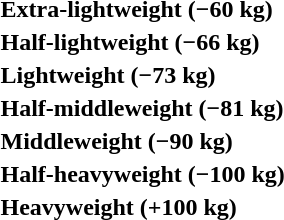<table>
<tr>
<th rowspan=2 style="text-align:left;">Extra-lightweight (−60 kg)</th>
<td rowspan=2></td>
<td rowspan=2></td>
<td></td>
</tr>
<tr>
<td></td>
</tr>
<tr>
<th rowspan=2 style="text-align:left;">Half-lightweight (−66 kg)</th>
<td rowspan=2></td>
<td rowspan=2></td>
<td></td>
</tr>
<tr>
<td></td>
</tr>
<tr>
<th rowspan=2 style="text-align:left;">Lightweight (−73 kg)</th>
<td rowspan=2></td>
<td rowspan=2></td>
<td></td>
</tr>
<tr>
<td></td>
</tr>
<tr>
<th rowspan=2 style="text-align:left;">Half-middleweight (−81 kg)</th>
<td rowspan=2></td>
<td rowspan=2></td>
<td></td>
</tr>
<tr>
<td></td>
</tr>
<tr>
<th rowspan=2 style="text-align:left;">Middleweight (−90 kg)</th>
<td rowspan=2></td>
<td rowspan=2></td>
<td></td>
</tr>
<tr>
<td></td>
</tr>
<tr>
<th rowspan=2 style="text-align:left;">Half-heavyweight (−100 kg)</th>
<td rowspan=2></td>
<td rowspan=2></td>
<td></td>
</tr>
<tr>
<td></td>
</tr>
<tr>
<th rowspan=2 style="text-align:left;">Heavyweight (+100 kg)</th>
<td rowspan=2></td>
<td rowspan=2></td>
<td></td>
</tr>
<tr>
<td></td>
</tr>
</table>
